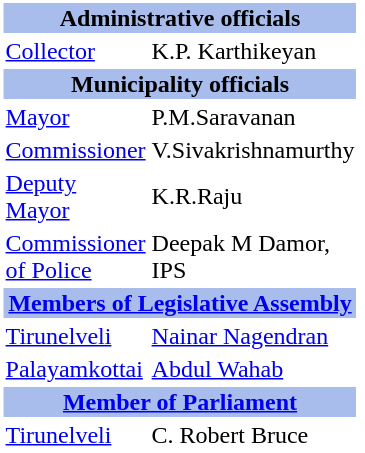<table class="toccolours" style="clear:right; float:right; background:#fff; margin:0 0 0.5em 1em; width:220px">
<tr>
<th colspan="2" style="background:#a8bdec"><strong>Administrative officials</strong></th>
</tr>
<tr>
<td><a href='#'>Collector</a></td>
<td>K.P. Karthikeyan </td>
</tr>
<tr>
<th colspan="2" style="background:#a8bdec"><strong>Municipality officials</strong></th>
</tr>
<tr>
<td><a href='#'>Mayor</a></td>
<td>P.M.Saravanan</td>
</tr>
<tr>
<td><a href='#'>Commissioner</a></td>
<td>V.Sivakrishnamurthy</td>
</tr>
<tr>
<td><a href='#'>Deputy Mayor</a></td>
<td>K.R.Raju</td>
</tr>
<tr>
<td><a href='#'>Commissioner of Police</a></td>
<td>Deepak M Damor, IPS</td>
</tr>
<tr>
<th colspan="2" style="background:#a8bdec"><strong><a href='#'>Members of Legislative Assembly</a></strong></th>
</tr>
<tr>
<td><a href='#'>Tirunelveli</a></td>
<td><a href='#'>Nainar Nagendran</a></td>
</tr>
<tr>
<td><a href='#'>Palayamkottai</a></td>
<td><a href='#'>Abdul Wahab</a></td>
</tr>
<tr>
<th colspan="2" style="background:#a8bdec"><a href='#'>Member of Parliament</a></th>
<td></td>
</tr>
<tr>
<td><a href='#'>Tirunelveli</a></td>
<td>C. Robert Bruce</td>
</tr>
</table>
